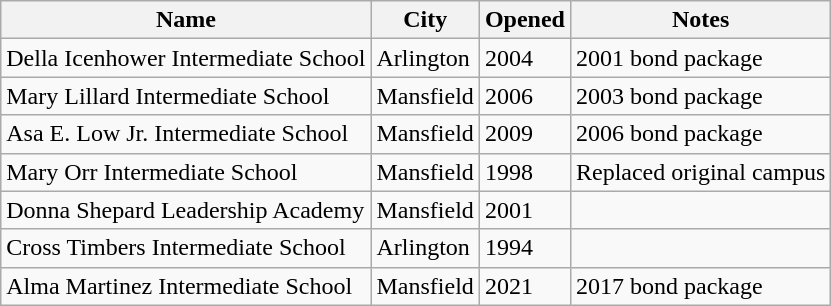<table class="wikitable sortable" align="left" style="margin:auto;">
<tr>
<th>Name</th>
<th>City</th>
<th>Opened</th>
<th>Notes</th>
</tr>
<tr>
<td>Della Icenhower Intermediate School</td>
<td>Arlington</td>
<td>2004</td>
<td>2001 bond package</td>
</tr>
<tr>
<td>Mary Lillard Intermediate School</td>
<td>Mansfield</td>
<td>2006</td>
<td>2003 bond package</td>
</tr>
<tr>
<td>Asa E. Low Jr. Intermediate School</td>
<td>Mansfield</td>
<td>2009</td>
<td>2006 bond package</td>
</tr>
<tr>
<td>Mary Orr Intermediate School</td>
<td>Mansfield</td>
<td>1998</td>
<td>Replaced original campus</td>
</tr>
<tr>
<td>Donna Shepard Leadership Academy</td>
<td>Mansfield</td>
<td>2001</td>
<td></td>
</tr>
<tr>
<td>Cross Timbers Intermediate School</td>
<td>Arlington</td>
<td>1994</td>
<td></td>
</tr>
<tr>
<td>Alma Martinez Intermediate School</td>
<td>Mansfield</td>
<td>2021</td>
<td>2017 bond package</td>
</tr>
</table>
